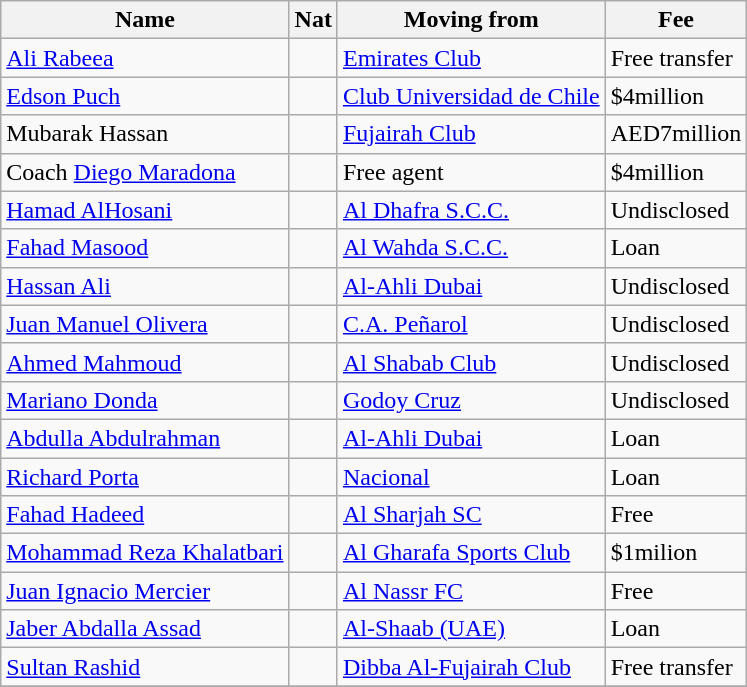<table class="wikitable sortable">
<tr>
<th>Name</th>
<th>Nat</th>
<th>Moving from</th>
<th>Fee</th>
</tr>
<tr>
<td><a href='#'>Ali Rabeea</a></td>
<td></td>
<td><a href='#'>Emirates Club</a></td>
<td>Free transfer</td>
</tr>
<tr>
<td><a href='#'>Edson Puch</a></td>
<td></td>
<td><a href='#'>Club Universidad de Chile</a></td>
<td>$4million</td>
</tr>
<tr>
<td>Mubarak Hassan</td>
<td></td>
<td><a href='#'>Fujairah Club</a></td>
<td>AED7million</td>
</tr>
<tr>
<td>Coach <a href='#'>Diego Maradona</a></td>
<td></td>
<td>Free agent</td>
<td>$4million</td>
</tr>
<tr>
<td><a href='#'>Hamad AlHosani</a></td>
<td></td>
<td><a href='#'>Al Dhafra S.C.C.</a></td>
<td>Undisclosed</td>
</tr>
<tr>
<td><a href='#'>Fahad Masood</a></td>
<td></td>
<td><a href='#'>Al Wahda S.C.C.</a></td>
<td>Loan</td>
</tr>
<tr>
<td><a href='#'>Hassan Ali</a></td>
<td></td>
<td><a href='#'>Al-Ahli Dubai</a></td>
<td>Undisclosed</td>
</tr>
<tr>
<td><a href='#'>Juan Manuel Olivera</a></td>
<td></td>
<td><a href='#'>C.A. Peñarol</a></td>
<td>Undisclosed</td>
</tr>
<tr>
<td><a href='#'>Ahmed Mahmoud</a></td>
<td></td>
<td><a href='#'>Al Shabab Club</a></td>
<td>Undisclosed</td>
</tr>
<tr>
<td><a href='#'>Mariano Donda</a></td>
<td></td>
<td><a href='#'>Godoy Cruz</a></td>
<td>Undisclosed</td>
</tr>
<tr>
<td><a href='#'>Abdulla Abdulrahman</a></td>
<td></td>
<td><a href='#'>Al-Ahli Dubai</a></td>
<td>Loan</td>
</tr>
<tr>
<td><a href='#'>Richard Porta</a></td>
<td></td>
<td><a href='#'>Nacional</a></td>
<td>Loan</td>
</tr>
<tr>
<td><a href='#'>Fahad Hadeed</a></td>
<td></td>
<td><a href='#'>Al Sharjah SC</a></td>
<td>Free</td>
</tr>
<tr>
<td><a href='#'>Mohammad Reza Khalatbari</a></td>
<td></td>
<td> <a href='#'>Al Gharafa Sports Club</a></td>
<td>$1milion</td>
</tr>
<tr>
<td><a href='#'>Juan Ignacio Mercier</a></td>
<td></td>
<td> <a href='#'>Al Nassr FC</a></td>
<td>Free</td>
</tr>
<tr>
<td><a href='#'>Jaber Abdalla Assad</a></td>
<td></td>
<td> <a href='#'>Al-Shaab (UAE)</a></td>
<td>Loan</td>
</tr>
<tr>
<td><a href='#'>Sultan Rashid</a></td>
<td></td>
<td> <a href='#'>Dibba Al-Fujairah Club</a></td>
<td>Free transfer</td>
</tr>
<tr>
</tr>
</table>
